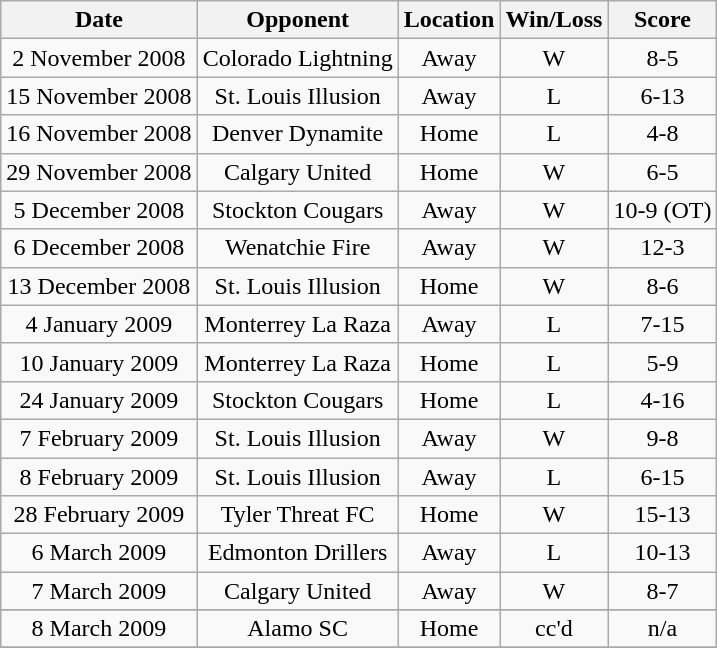<table class="wikitable" style="text-align:center">
<tr>
<th>Date</th>
<th>Opponent</th>
<th>Location</th>
<th>Win/Loss</th>
<th>Score</th>
</tr>
<tr>
<td>2 November 2008</td>
<td>Colorado Lightning</td>
<td>Away</td>
<td>W</td>
<td>8-5</td>
</tr>
<tr>
<td>15 November 2008</td>
<td>St. Louis Illusion</td>
<td>Away</td>
<td>L</td>
<td>6-13</td>
</tr>
<tr>
<td>16 November 2008</td>
<td>Denver Dynamite</td>
<td>Home</td>
<td>L</td>
<td>4-8</td>
</tr>
<tr>
<td>29 November 2008</td>
<td>Calgary United</td>
<td>Home</td>
<td>W</td>
<td>6-5</td>
</tr>
<tr>
<td>5 December 2008</td>
<td>Stockton Cougars</td>
<td>Away</td>
<td>W</td>
<td>10-9 (OT)</td>
</tr>
<tr>
<td>6 December 2008</td>
<td>Wenatchie Fire</td>
<td>Away</td>
<td>W</td>
<td>12-3</td>
</tr>
<tr>
<td>13 December 2008</td>
<td>St. Louis Illusion</td>
<td>Home</td>
<td>W</td>
<td>8-6</td>
</tr>
<tr>
<td>4 January 2009</td>
<td>Monterrey La Raza</td>
<td>Away</td>
<td>L</td>
<td>7-15</td>
</tr>
<tr>
<td>10 January 2009</td>
<td>Monterrey La Raza</td>
<td>Home</td>
<td>L</td>
<td>5-9</td>
</tr>
<tr>
<td>24 January 2009</td>
<td>Stockton Cougars</td>
<td>Home</td>
<td>L</td>
<td>4-16</td>
</tr>
<tr>
<td>7 February 2009</td>
<td>St. Louis Illusion</td>
<td>Away</td>
<td>W</td>
<td>9-8</td>
</tr>
<tr>
<td>8 February 2009</td>
<td>St. Louis Illusion</td>
<td>Away</td>
<td>L</td>
<td>6-15</td>
</tr>
<tr>
<td>28 February 2009</td>
<td>Tyler Threat FC</td>
<td>Home</td>
<td>W</td>
<td>15-13</td>
</tr>
<tr>
<td>6 March 2009</td>
<td>Edmonton Drillers</td>
<td>Away</td>
<td>L</td>
<td>10-13</td>
</tr>
<tr>
<td>7 March 2009</td>
<td>Calgary United</td>
<td>Away</td>
<td>W</td>
<td>8-7</td>
</tr>
<tr>
</tr>
<tr>
<td>8 March 2009</td>
<td>Alamo SC</td>
<td>Home</td>
<td>cc'd</td>
<td>n/a</td>
</tr>
<tr>
</tr>
</table>
